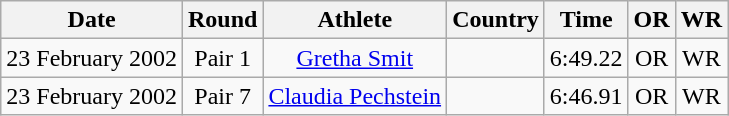<table class="wikitable" style="text-align:center">
<tr>
<th>Date</th>
<th>Round</th>
<th>Athlete</th>
<th>Country</th>
<th>Time</th>
<th>OR</th>
<th>WR</th>
</tr>
<tr>
<td>23 February 2002</td>
<td>Pair 1</td>
<td><a href='#'>Gretha Smit</a></td>
<td></td>
<td>6:49.22</td>
<td>OR</td>
<td>WR</td>
</tr>
<tr>
<td>23 February 2002</td>
<td>Pair 7</td>
<td><a href='#'>Claudia Pechstein</a></td>
<td></td>
<td>6:46.91</td>
<td>OR</td>
<td>WR</td>
</tr>
</table>
